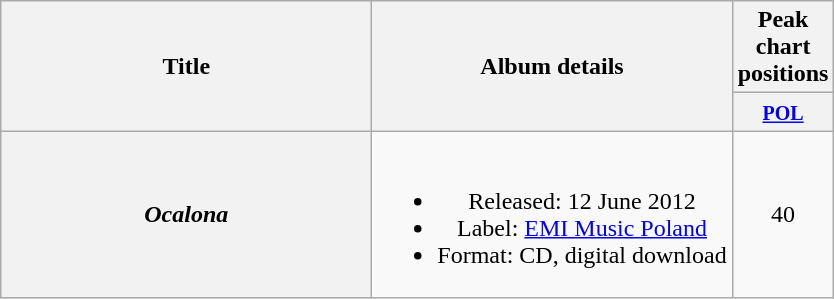<table class="wikitable plainrowheaders" style="text-align:center;">
<tr>
<th scope="col" rowspan="2" style="width:15em;">Title</th>
<th scope="col" rowspan="2">Album details</th>
<th scope="col">Peak chart positions</th>
</tr>
<tr>
<th style="text-align:center; width:30px;"><small><a href='#'>POL</a></small><br></th>
</tr>
<tr>
<th scope="row"><em>Ocalona</em></th>
<td><br><ul><li>Released: 12 June 2012</li><li>Label: <a href='#'>EMI Music Poland</a></li><li>Format: CD, digital download</li></ul></td>
<td>40</td>
</tr>
</table>
